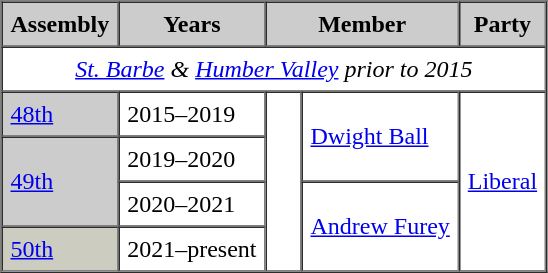<table border=1 cellpadding=5 cellspacing=0>
<tr bgcolor="CCCCCC">
<th>Assembly</th>
<th>Years</th>
<th colspan="2">Member</th>
<th>Party</th>
</tr>
<tr>
<td colspan="5" align="center"><em><a href='#'>St. Barbe</a> & <a href='#'>Humber Valley</a> prior to 2015</em></td>
</tr>
<tr>
<td bgcolor="CCCCCC"><a href='#'>48th</a></td>
<td>2015–2019</td>
<td rowspan="4" >   </td>
<td rowspan="2"><a href='#'>Dwight Ball</a></td>
<td rowspan="4"><a href='#'>Liberal</a></td>
</tr>
<tr>
<td bgcolor="CCCCCC" rowspan="2"><a href='#'>49th</a></td>
<td>2019–2020</td>
</tr>
<tr>
<td>2020–2021</td>
<td rowspan="2"><a href='#'>Andrew Furey</a></td>
</tr>
<tr>
<td bgcolor="CCCCC"><a href='#'>50th</a></td>
<td>2021–present</td>
</tr>
</table>
